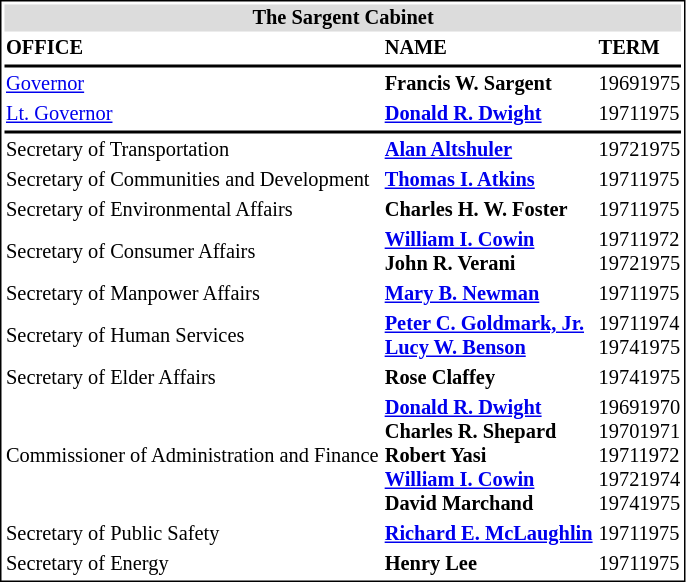<table cellpadding="1" cellspacing="2" style="float:margin:1em 1em 1em 0; border:1px solid #000; font-size:85%;">
<tr>
<th style="background:#dcdcdc;" colspan="3">The Sargent Cabinet</th>
</tr>
<tr>
<td style="text-align:left;"><strong>OFFICE</strong></td>
<td align="left"><strong>NAME</strong></td>
<td align="left"><strong>TERM</strong></td>
</tr>
<tr>
<th style="background:#000;" colspan="3"></th>
</tr>
<tr>
<td style="text-align:left;"><a href='#'>Governor</a></td>
<td align="left"><strong>Francis W. Sargent</strong></td>
<td align="left">19691975</td>
</tr>
<tr>
<td style="text-align:left;"><a href='#'>Lt. Governor</a></td>
<td align="left"><strong><a href='#'>Donald R. Dwight</a></strong></td>
<td align="left">19711975</td>
</tr>
<tr>
<th style="background:#000;" colspan="3"></th>
</tr>
<tr>
<td style="text-align:left;">Secretary of Transportation</td>
<td align="left"><strong><a href='#'>Alan Altshuler</a></strong></td>
<td align="left">19721975</td>
</tr>
<tr>
<td style="text-align:left;">Secretary of Communities and Development</td>
<td align="left"><strong><a href='#'>Thomas I. Atkins</a></strong></td>
<td align="left">19711975</td>
</tr>
<tr>
<td style="text-align:left;">Secretary of Environmental Affairs</td>
<td align="left"><strong>Charles H. W. Foster</strong></td>
<td align="left">19711975</td>
</tr>
<tr>
<td style="text-align:left;">Secretary of Consumer Affairs</td>
<td align="left"><strong><a href='#'>William I. Cowin</a></strong><br><strong>John R. Verani</strong></td>
<td align="left">19711972<br>19721975</td>
</tr>
<tr>
<td style="text-align:left;">Secretary of Manpower Affairs</td>
<td align="left"><strong><a href='#'>Mary B. Newman</a></strong></td>
<td align="left">19711975</td>
</tr>
<tr>
<td style="text-align:left;">Secretary of Human Services</td>
<td align="left"><strong><a href='#'>Peter C. Goldmark, Jr.</a></strong><br><strong><a href='#'>Lucy W. Benson</a></strong></td>
<td align="left">19711974<br>19741975</td>
</tr>
<tr>
<td style="text-align:left;">Secretary of Elder Affairs</td>
<td align="left"><strong>Rose Claffey</strong></td>
<td align="left">19741975</td>
</tr>
<tr>
<td style="text-align:left;">Commissioner of Administration and Finance</td>
<td align="left"><strong><a href='#'>Donald R. Dwight</a></strong><br><strong>Charles R. Shepard</strong><br><strong>Robert Yasi</strong><br><strong><a href='#'>William I. Cowin</a></strong><br><strong>David Marchand</strong></td>
<td align="left">19691970<br>19701971<br>19711972<br>19721974<br>19741975</td>
</tr>
<tr>
<td style="text-align:left;">Secretary of Public Safety</td>
<td align="left"><strong><a href='#'>Richard E. McLaughlin</a></strong></td>
<td align="left">19711975</td>
</tr>
<tr>
<td style="text-align:left;">Secretary of Energy</td>
<td align="left"><strong>Henry Lee</strong></td>
<td align="left">19711975</td>
</tr>
</table>
